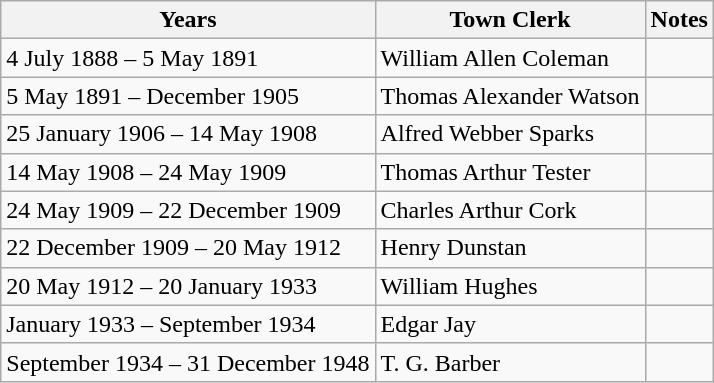<table class="wikitable">
<tr>
<th>Years</th>
<th>Town Clerk</th>
<th>Notes</th>
</tr>
<tr>
<td>4 July 1888 – 5 May 1891</td>
<td>William Allen Coleman</td>
<td></td>
</tr>
<tr>
<td>5 May 1891 – December 1905</td>
<td>Thomas Alexander Watson</td>
<td></td>
</tr>
<tr>
<td>25 January 1906 – 14 May 1908</td>
<td>Alfred Webber Sparks</td>
<td></td>
</tr>
<tr>
<td>14 May 1908 – 24 May 1909</td>
<td>Thomas Arthur Tester</td>
<td></td>
</tr>
<tr>
<td>24 May 1909 – 22 December 1909</td>
<td>Charles Arthur Cork</td>
<td></td>
</tr>
<tr>
<td>22 December 1909 – 20 May 1912</td>
<td>Henry Dunstan</td>
<td></td>
</tr>
<tr>
<td>20 May 1912 – 20 January 1933</td>
<td>William Hughes</td>
<td></td>
</tr>
<tr>
<td>January 1933 – September 1934</td>
<td>Edgar Jay</td>
<td></td>
</tr>
<tr>
<td>September 1934 – 31 December 1948</td>
<td>T. G. Barber</td>
<td></td>
</tr>
</table>
